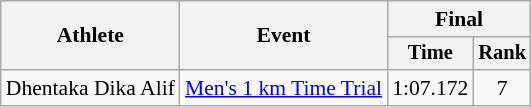<table class="wikitable" style="font-size:90%">
<tr>
<th rowspan=2>Athlete</th>
<th rowspan=2>Event</th>
<th colspan=2>Final</th>
</tr>
<tr style="font-size:95%">
<th>Time</th>
<th>Rank</th>
</tr>
<tr align=center>
<td align=left>Dhentaka Dika Alif</td>
<td align=left><a href='#'>Men's 1 km Time Trial</a></td>
<td>1:07.172</td>
<td>7</td>
</tr>
</table>
